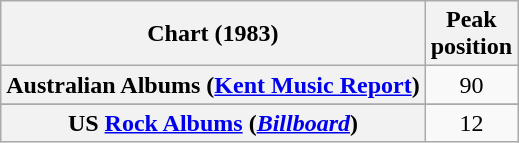<table class="wikitable sortable plainrowheaders" style="text-align:center">
<tr>
<th scope="col">Chart (1983)</th>
<th scope="col">Peak<br>position</th>
</tr>
<tr>
<th scope="row">Australian Albums (<a href='#'>Kent Music Report</a>)</th>
<td>90</td>
</tr>
<tr>
</tr>
<tr>
</tr>
<tr>
</tr>
<tr>
</tr>
<tr>
</tr>
<tr>
</tr>
<tr>
</tr>
<tr>
<th scope="row">US <a href='#'>Rock Albums</a> (<em><a href='#'>Billboard</a></em>)</th>
<td>12</td>
</tr>
</table>
